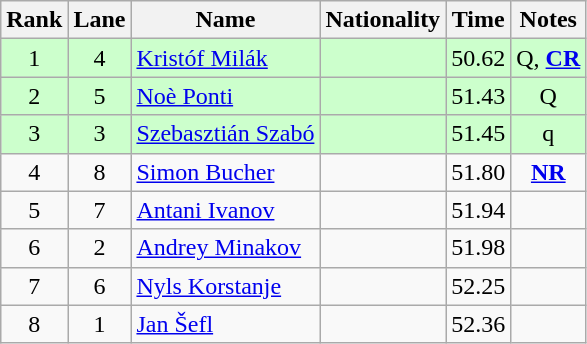<table class="wikitable sortable" style="text-align:center">
<tr>
<th>Rank</th>
<th>Lane</th>
<th>Name</th>
<th>Nationality</th>
<th>Time</th>
<th>Notes</th>
</tr>
<tr bgcolor=ccffcc>
<td>1</td>
<td>4</td>
<td align=left><a href='#'>Kristóf Milák</a></td>
<td align=left></td>
<td>50.62</td>
<td>Q, <strong><a href='#'>CR</a></strong></td>
</tr>
<tr bgcolor=ccffcc>
<td>2</td>
<td>5</td>
<td align=left><a href='#'>Noè Ponti</a></td>
<td align=left></td>
<td>51.43</td>
<td>Q</td>
</tr>
<tr bgcolor=ccffcc>
<td>3</td>
<td>3</td>
<td align=left><a href='#'>Szebasztián Szabó</a></td>
<td align=left></td>
<td>51.45</td>
<td>q</td>
</tr>
<tr>
<td>4</td>
<td>8</td>
<td align=left><a href='#'>Simon Bucher</a></td>
<td align=left></td>
<td>51.80</td>
<td><strong><a href='#'>NR</a></strong></td>
</tr>
<tr>
<td>5</td>
<td>7</td>
<td align=left><a href='#'>Antani Ivanov</a></td>
<td align=left></td>
<td>51.94</td>
<td></td>
</tr>
<tr>
<td>6</td>
<td>2</td>
<td align=left><a href='#'>Andrey Minakov</a></td>
<td align=left></td>
<td>51.98</td>
<td></td>
</tr>
<tr>
<td>7</td>
<td>6</td>
<td align=left><a href='#'>Nyls Korstanje</a></td>
<td align=left></td>
<td>52.25</td>
<td></td>
</tr>
<tr>
<td>8</td>
<td>1</td>
<td align=left><a href='#'>Jan Šefl</a></td>
<td align=left></td>
<td>52.36</td>
<td></td>
</tr>
</table>
